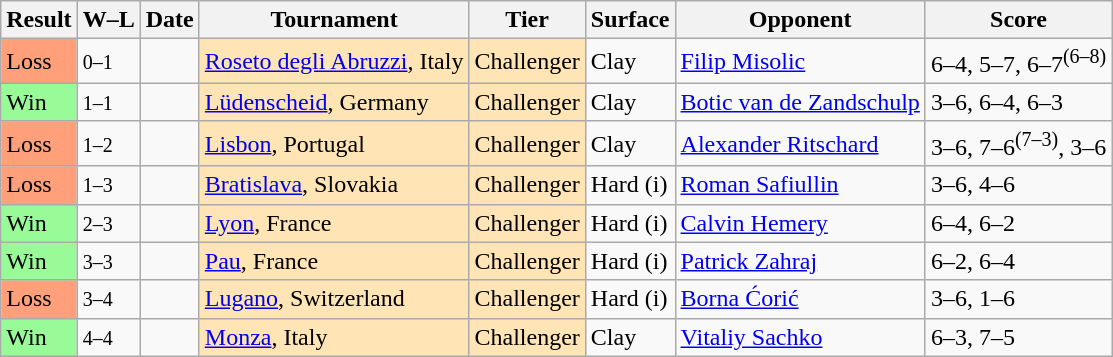<table class="sortable wikitable">
<tr>
<th>Result</th>
<th class="unsortable">W–L</th>
<th>Date</th>
<th>Tournament</th>
<th>Tier</th>
<th>Surface</th>
<th>Opponent</th>
<th class="unsortable">Score</th>
</tr>
<tr>
<td bgcolor=ffa07a>Loss</td>
<td><small>0–1</small></td>
<td><a href='#'></a></td>
<td style="background:moccasin;"><a href='#'>Roseto degli Abruzzi</a>, Italy</td>
<td style="background:moccasin;">Challenger</td>
<td>Clay</td>
<td> <a href='#'>Filip Misolic</a></td>
<td>6–4, 5–7, 6–7<sup>(6–8)</sup></td>
</tr>
<tr>
<td bgcolor=98fb98>Win</td>
<td><small>1–1</small></td>
<td><a href='#'></a></td>
<td style="background:moccasin;"><a href='#'>Lüdenscheid</a>, Germany</td>
<td style="background:moccasin;">Challenger</td>
<td>Clay</td>
<td> <a href='#'>Botic van de Zandschulp</a></td>
<td>3–6, 6–4, 6–3</td>
</tr>
<tr>
<td bgcolor=ffa07a>Loss</td>
<td><small>1–2</small></td>
<td><a href='#'></a></td>
<td style="background:moccasin;"><a href='#'>Lisbon</a>, Portugal</td>
<td style="background:moccasin;">Challenger</td>
<td>Clay</td>
<td> <a href='#'>Alexander Ritschard</a></td>
<td>3–6, 7–6<sup>(7–3)</sup>, 3–6</td>
</tr>
<tr>
<td bgcolor=ffa07a>Loss</td>
<td><small>1–3</small></td>
<td><a href='#'></a></td>
<td style="background:moccasin;"><a href='#'>Bratislava</a>, Slovakia</td>
<td style="background:moccasin;">Challenger</td>
<td>Hard (i)</td>
<td> <a href='#'>Roman Safiullin</a></td>
<td>3–6, 4–6</td>
</tr>
<tr>
<td bgcolor=98fb98>Win</td>
<td><small>2–3</small></td>
<td><a href='#'></a></td>
<td style="background:moccasin;"><a href='#'>Lyon</a>, France</td>
<td style="background:moccasin;">Challenger</td>
<td>Hard (i)</td>
<td> <a href='#'>Calvin Hemery</a></td>
<td>6–4, 6–2</td>
</tr>
<tr>
<td bgcolor=98fb98>Win</td>
<td><small>3–3</small></td>
<td><a href='#'></a></td>
<td style="background:moccasin;"><a href='#'>Pau</a>, France</td>
<td style="background:moccasin;">Challenger</td>
<td>Hard (i)</td>
<td> <a href='#'>Patrick Zahraj</a></td>
<td>6–2, 6–4</td>
</tr>
<tr>
<td bgcolor=ffa07a>Loss</td>
<td><small>3–4</small></td>
<td><a href='#'></a></td>
<td style="background:moccasin;"><a href='#'>Lugano</a>, Switzerland</td>
<td style="background:moccasin;">Challenger</td>
<td>Hard (i)</td>
<td> <a href='#'>Borna Ćorić</a></td>
<td>3–6, 1–6</td>
</tr>
<tr>
<td bgcolor=98fb98>Win</td>
<td><small>4–4</small></td>
<td><a href='#'></a></td>
<td style="background:moccasin;"><a href='#'>Monza</a>, Italy</td>
<td style="background:moccasin;">Challenger</td>
<td>Clay</td>
<td> <a href='#'>Vitaliy Sachko</a></td>
<td>6–3, 7–5</td>
</tr>
</table>
